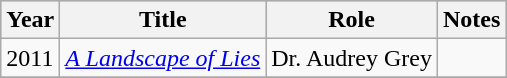<table class="wikitable">
<tr style="background:#b0c4de; text-align:center;">
<th>Year</th>
<th>Title</th>
<th>Role</th>
<th>Notes</th>
</tr>
<tr>
<td>2011</td>
<td><em><a href='#'>A Landscape of Lies</a></em></td>
<td>Dr. Audrey Grey</td>
<td></td>
</tr>
<tr>
</tr>
</table>
